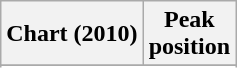<table class="wikitable sortable plainrowheaders" style="text-align:center">
<tr>
<th>Chart (2010)</th>
<th>Peak<br>position</th>
</tr>
<tr>
</tr>
<tr>
</tr>
<tr>
</tr>
</table>
